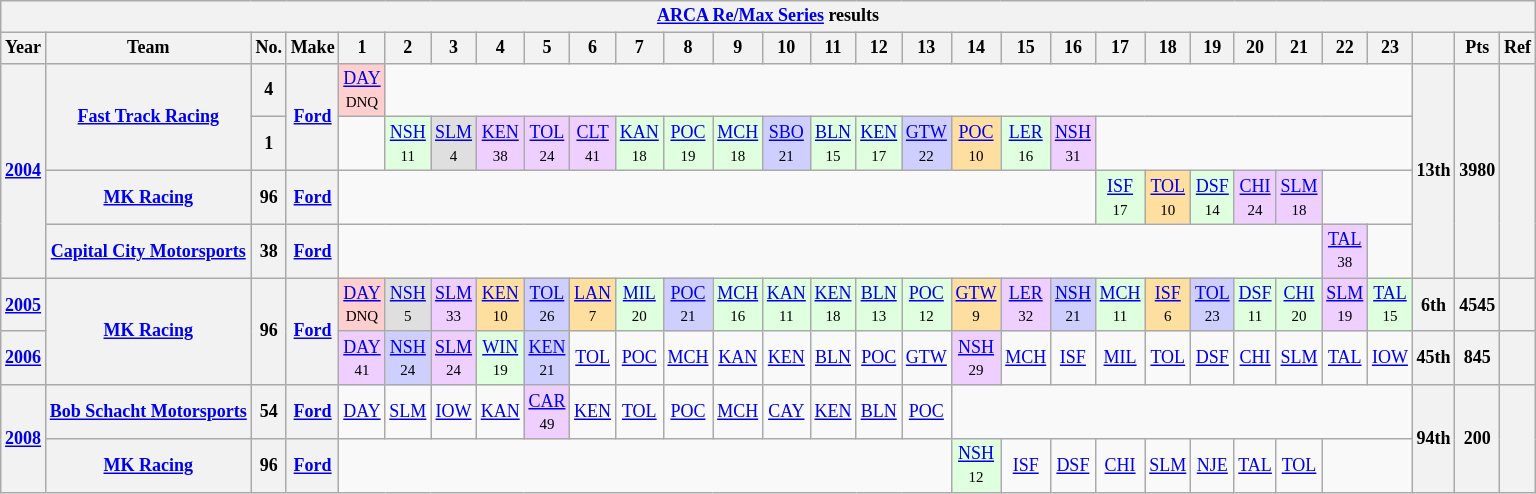<table class="wikitable" style="text-align:center; font-size:75%">
<tr>
<th colspan="32"><a href='#'>ARCA Re/Max Series</a> results</th>
</tr>
<tr>
<th>Year</th>
<th>Team</th>
<th>No.</th>
<th>Make</th>
<th>1</th>
<th>2</th>
<th>3</th>
<th>4</th>
<th>5</th>
<th>6</th>
<th>7</th>
<th>8</th>
<th>9</th>
<th>10</th>
<th>11</th>
<th>12</th>
<th>13</th>
<th>14</th>
<th>15</th>
<th>16</th>
<th>17</th>
<th>18</th>
<th>19</th>
<th>20</th>
<th>21</th>
<th>22</th>
<th>23</th>
<th></th>
<th>Pts</th>
<th>Ref</th>
</tr>
<tr>
<th rowspan=4><a href='#'>2004</a></th>
<th rowspan=2><a href='#'>Fast Track Racing</a></th>
<th>4</th>
<th rowspan=2><a href='#'>Ford</a></th>
<td style="background:#FFCFCF;"><a href='#'>DAY</a> <br><small>DNQ</small></td>
<td colspan=22></td>
<th rowspan=4>13th</th>
<th rowspan=4>3980</th>
<th rowspan=4></th>
</tr>
<tr>
<th>1</th>
<td></td>
<td style="background:#DFFFDF;"><a href='#'>NSH</a> <br><small>11</small></td>
<td style="background:#DFDFDF;"><a href='#'>SLM</a> <br><small>4</small></td>
<td style="background:#EFCFFF;"><a href='#'>KEN</a> <br><small>38</small></td>
<td style="background:#EFCFFF;"><a href='#'>TOL</a> <br><small>24</small></td>
<td style="background:#EFCFFF;"><a href='#'>CLT</a> <br><small>41</small></td>
<td style="background:#DFFFDF;"><a href='#'>KAN</a> <br><small>18</small></td>
<td style="background:#DFFFDF;"><a href='#'>POC</a> <br><small>19</small></td>
<td style="background:#DFFFDF;"><a href='#'>MCH</a> <br><small>18</small></td>
<td style="background:#CFCFFF;"><a href='#'>SBO</a> <br><small>21</small></td>
<td style="background:#DFFFDF;"><a href='#'>BLN</a> <br><small>15</small></td>
<td style="background:#DFFFDF;"><a href='#'>KEN</a> <br><small>17</small></td>
<td style="background:#CFCFFF;"><a href='#'>GTW</a> <br><small>22</small></td>
<td style="background:#FFDF9F;"><a href='#'>POC</a> <br><small>10</small></td>
<td style="background:#DFFFDF;"><a href='#'>LER</a> <br><small>16</small></td>
<td style="background:#EFCFFF;"><a href='#'>NSH</a> <br><small>31</small></td>
<td colspan=7></td>
</tr>
<tr>
<th><a href='#'>MK Racing</a></th>
<th>96</th>
<th><a href='#'>Ford</a></th>
<td colspan=16></td>
<td style="background:#DFFFDF;"><a href='#'>ISF</a> <br><small>17</small></td>
<td style="background:#FFDF9F;"><a href='#'>TOL</a> <br><small>10</small></td>
<td style="background:#DFFFDF;"><a href='#'>DSF</a> <br><small>14</small></td>
<td style="background:#EFCFFF;"><a href='#'>CHI</a> <br><small>24</small></td>
<td style="background:#EFCFFF;"><a href='#'>SLM</a> <br><small>18</small></td>
<td colspan=2></td>
</tr>
<tr>
<th><a href='#'>Capital City Motorsports</a></th>
<th>38</th>
<th><a href='#'>Ford</a></th>
<td colspan=21></td>
<td style="background:#EFCFFF;"><a href='#'>TAL</a> <br><small>38</small></td>
<td></td>
</tr>
<tr>
<th><a href='#'>2005</a></th>
<th rowspan=2><a href='#'>MK Racing</a></th>
<th rowspan=2>96</th>
<th rowspan=2><a href='#'>Ford</a></th>
<td style="background:#FFCFCF;"><a href='#'>DAY</a> <br><small>DNQ</small></td>
<td style="background:#DFDFDF;"><a href='#'>NSH</a> <br><small>5</small></td>
<td style="background:#EFCFFF;"><a href='#'>SLM</a> <br><small>33</small></td>
<td style="background:#FFDF9F;"><a href='#'>KEN</a> <br><small>10</small></td>
<td style="background:#CFCFFF;"><a href='#'>TOL</a> <br><small>26</small></td>
<td style="background:#FFDF9F;"><a href='#'>LAN</a> <br><small>7</small></td>
<td style="background:#DFFFDF;"><a href='#'>MIL</a> <br><small>20</small></td>
<td style="background:#CFCFFF;"><a href='#'>POC</a> <br><small>21</small></td>
<td style="background:#DFFFDF;"><a href='#'>MCH</a> <br><small>16</small></td>
<td style="background:#DFFFDF;"><a href='#'>KAN</a> <br><small>11</small></td>
<td style="background:#DFFFDF;"><a href='#'>KEN</a> <br><small>18</small></td>
<td style="background:#DFFFDF;"><a href='#'>BLN</a> <br><small>13</small></td>
<td style="background:#DFFFDF;"><a href='#'>POC</a> <br><small>12</small></td>
<td style="background:#FFDF9F;"><a href='#'>GTW</a> <br><small>9</small></td>
<td style="background:#EFCFFF;"><a href='#'>LER</a> <br><small>32</small></td>
<td style="background:#CFCFFF;"><a href='#'>NSH</a> <br><small>21</small></td>
<td style="background:#DFFFDF;"><a href='#'>MCH</a> <br><small>11</small></td>
<td style="background:#FFDF9F;"><a href='#'>ISF</a> <br><small>6</small></td>
<td style="background:#CFCFFF;"><a href='#'>TOL</a> <br><small>23</small></td>
<td style="background:#DFFFDF;"><a href='#'>DSF</a> <br><small>11</small></td>
<td style="background:#DFFFDF;"><a href='#'>CHI</a> <br><small>20</small></td>
<td style="background:#EFCFFF;"><a href='#'>SLM</a> <br><small>19</small></td>
<td style="background:#DFFFDF;"><a href='#'>TAL</a> <br><small>15</small></td>
<th>6th</th>
<th>4545</th>
<th></th>
</tr>
<tr>
<th><a href='#'>2006</a></th>
<td style="background:#EFCFFF;"><a href='#'>DAY</a> <br><small>41</small></td>
<td style="background:#CFCFFF;"><a href='#'>NSH</a> <br><small>24</small></td>
<td style="background:#EFCFFF;"><a href='#'>SLM</a> <br><small>24</small></td>
<td style="background:#DFFFDF;"><a href='#'>WIN</a> <br><small>19</small></td>
<td style="background:#CFCFFF;"><a href='#'>KEN</a> <br><small>21</small></td>
<td><a href='#'>TOL</a></td>
<td><a href='#'>POC</a></td>
<td><a href='#'>MCH</a></td>
<td><a href='#'>KAN</a></td>
<td><a href='#'>KEN</a></td>
<td><a href='#'>BLN</a></td>
<td><a href='#'>POC</a></td>
<td><a href='#'>GTW</a></td>
<td style="background:#EFCFFF;"><a href='#'>NSH</a> <br><small>29</small></td>
<td><a href='#'>MCH</a></td>
<td><a href='#'>ISF</a></td>
<td><a href='#'>MIL</a></td>
<td><a href='#'>TOL</a></td>
<td><a href='#'>DSF</a></td>
<td><a href='#'>CHI</a></td>
<td><a href='#'>SLM</a></td>
<td><a href='#'>TAL</a></td>
<td><a href='#'>IOW</a></td>
<th>45th</th>
<th>845</th>
<th></th>
</tr>
<tr>
<th rowspan=2><a href='#'>2008</a></th>
<th><a href='#'>Bob Schacht Motorsports</a></th>
<th>54</th>
<th><a href='#'>Ford</a></th>
<td><a href='#'>DAY</a></td>
<td><a href='#'>SLM</a></td>
<td><a href='#'>IOW</a></td>
<td><a href='#'>KAN</a></td>
<td style="background:#EFCFFF;"><a href='#'>CAR</a> <br><small>49</small></td>
<td><a href='#'>KEN</a></td>
<td><a href='#'>TOL</a></td>
<td><a href='#'>POC</a></td>
<td><a href='#'>MCH</a></td>
<td><a href='#'>CAY</a></td>
<td><a href='#'>KEN</a></td>
<td><a href='#'>BLN</a></td>
<td><a href='#'>POC</a></td>
<td colspan=10></td>
<th rowspan=2>94th</th>
<th rowspan=2>200</th>
<th rowspan=2></th>
</tr>
<tr>
<th><a href='#'>MK Racing</a></th>
<th>96</th>
<th><a href='#'>Ford</a></th>
<td colspan=13></td>
<td style="background:#DFFFDF;"><a href='#'>NSH</a> <br><small>12</small></td>
<td><a href='#'>ISF</a></td>
<td><a href='#'>DSF</a></td>
<td><a href='#'>CHI</a></td>
<td><a href='#'>SLM</a></td>
<td><a href='#'>NJE</a></td>
<td><a href='#'>TAL</a></td>
<td><a href='#'>TOL</a></td>
<td colspan=2></td>
</tr>
</table>
